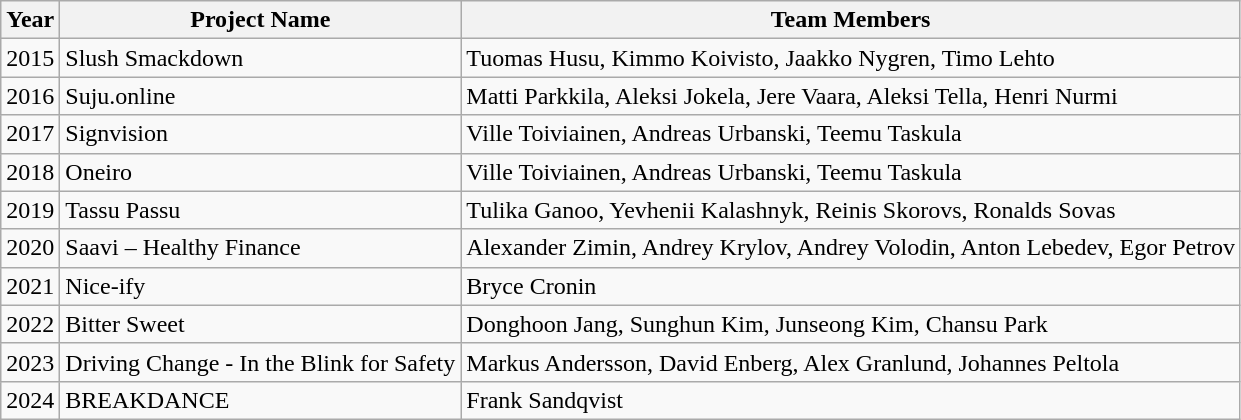<table class="wikitable">
<tr>
<th>Year</th>
<th>Project Name</th>
<th>Team Members</th>
</tr>
<tr>
<td>2015</td>
<td>Slush Smackdown</td>
<td>Tuomas Husu, Kimmo Koivisto, Jaakko Nygren, Timo Lehto</td>
</tr>
<tr>
<td>2016</td>
<td>Suju.online</td>
<td>Matti Parkkila, Aleksi Jokela, Jere Vaara, Aleksi Tella, Henri Nurmi</td>
</tr>
<tr>
<td>2017</td>
<td>Signvision</td>
<td>Ville Toiviainen, Andreas Urbanski, Teemu Taskula</td>
</tr>
<tr>
<td>2018</td>
<td>Oneiro</td>
<td>Ville Toiviainen, Andreas Urbanski, Teemu Taskula</td>
</tr>
<tr>
<td>2019</td>
<td>Tassu Passu</td>
<td>Tulika Ganoo, Yevhenii Kalashnyk, Reinis Skorovs, Ronalds Sovas</td>
</tr>
<tr>
<td>2020 </td>
<td>Saavi – Healthy Finance</td>
<td>Alexander Zimin, Andrey Krylov, Andrey Volodin, Anton Lebedev, Egor Petrov</td>
</tr>
<tr>
<td>2021</td>
<td>Nice-ify</td>
<td>Bryce Cronin</td>
</tr>
<tr>
<td>2022</td>
<td>Bitter Sweet</td>
<td>Donghoon Jang, Sunghun Kim, Junseong Kim, Chansu Park</td>
</tr>
<tr>
<td>2023</td>
<td>Driving Change - In the Blink for Safety</td>
<td>Markus Andersson, David Enberg, Alex Granlund, Johannes Peltola</td>
</tr>
<tr>
<td>2024</td>
<td>BREAKDANCE</td>
<td>Frank Sandqvist</td>
</tr>
</table>
